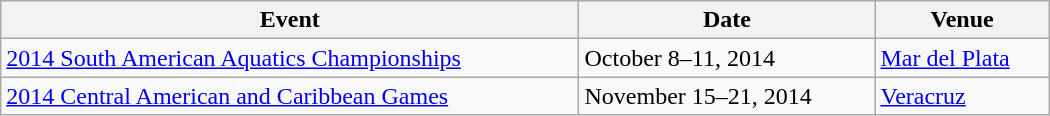<table class="wikitable" width=700>
<tr>
<th>Event</th>
<th>Date</th>
<th>Venue</th>
</tr>
<tr>
<td><a href='#'>2014 South American Aquatics Championships</a></td>
<td>October 8–11, 2014</td>
<td> <a href='#'>Mar del Plata</a></td>
</tr>
<tr>
<td><a href='#'>2014 Central American and Caribbean Games</a></td>
<td>November 15–21, 2014</td>
<td> <a href='#'>Veracruz</a></td>
</tr>
</table>
